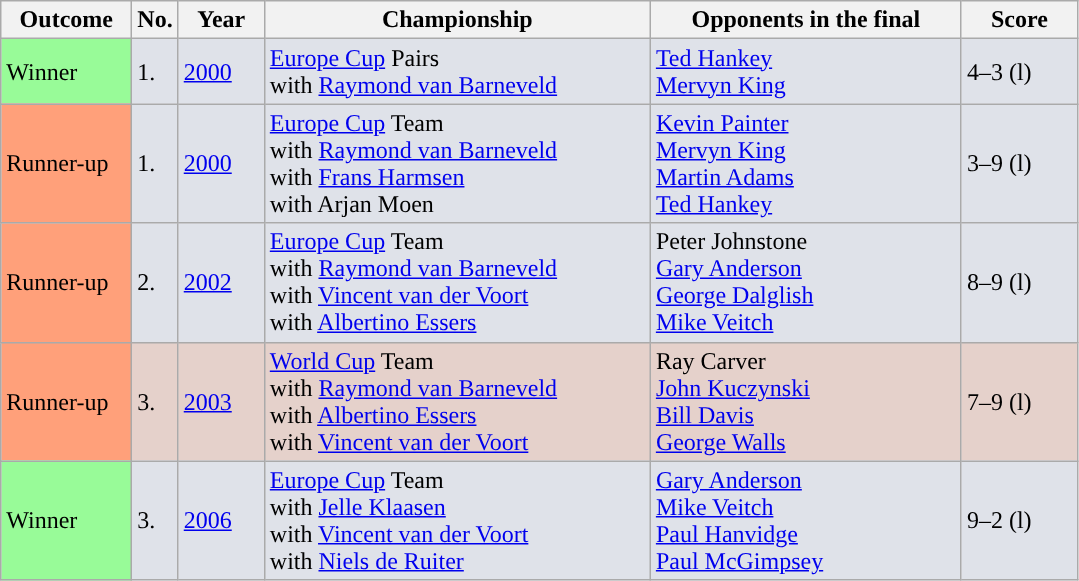<table class="sortable wikitable">
<tr>
<th style="width:80px;">Outcome</th>
<th style="width:20px;">No.</th>
<th style="width:50px;">Year</th>
<th style="width:250px;">Championship</th>
<th style="width:200px;">Opponents in the final</th>
<th style="width:70px;">Score</th>
</tr>
<tr style="background:#dfe2e9;">
<td style="background:#98FB98">Winner</td>
<td>1.</td>
<td><a href='#'>2000</a></td>
<td><a href='#'>Europe Cup</a> Pairs<br>with  <a href='#'>Raymond van Barneveld</a></td>
<td> <a href='#'>Ted Hankey</a><br> <a href='#'>Mervyn King</a></td>
<td>4–3 (l)</td>
</tr>
<tr style="background:#dfe2e9;">
<td style="background:#ffa07a">Runner-up</td>
<td>1.</td>
<td><a href='#'>2000</a></td>
<td><a href='#'>Europe Cup</a> Team<br>with  <a href='#'>Raymond van Barneveld</a><br>with  <a href='#'>Frans Harmsen</a><br>with  Arjan Moen</td>
<td> <a href='#'>Kevin Painter</a><br> <a href='#'>Mervyn King</a><br> <a href='#'>Martin Adams</a><br> <a href='#'>Ted Hankey</a></td>
<td>3–9 (l)</td>
</tr>
<tr style="background:#dfe2e9;">
<td style="background:#ffa07a">Runner-up</td>
<td>2.</td>
<td><a href='#'>2002</a></td>
<td><a href='#'>Europe Cup</a> Team<br>with  <a href='#'>Raymond van Barneveld</a><br>with  <a href='#'>Vincent van der Voort</a><br>with  <a href='#'>Albertino Essers</a></td>
<td> Peter Johnstone<br> <a href='#'>Gary Anderson</a><br> <a href='#'>George Dalglish</a><br> <a href='#'>Mike Veitch</a></td>
<td>8–9 (l)</td>
</tr>
<tr style="background:#e5d1cb;">
<td style="background:#ffa07a">Runner-up</td>
<td>3.</td>
<td><a href='#'>2003</a></td>
<td><a href='#'>World Cup</a> Team<br>with  <a href='#'>Raymond van Barneveld</a><br>with  <a href='#'>Albertino Essers</a><br>with  <a href='#'>Vincent van der Voort</a></td>
<td> Ray Carver<br> <a href='#'>John Kuczynski</a><br> <a href='#'>Bill Davis</a><br> <a href='#'>George Walls</a></td>
<td>7–9 (l)</td>
</tr>
<tr style="background:#dfe2e9;">
<td style="background:#98FB98">Winner</td>
<td>3.</td>
<td><a href='#'>2006</a></td>
<td><a href='#'>Europe Cup</a> Team<br>with  <a href='#'>Jelle Klaasen</a><br>with  <a href='#'>Vincent van der Voort</a><br>with  <a href='#'>Niels de Ruiter</a></td>
<td> <a href='#'>Gary Anderson</a><br> <a href='#'>Mike Veitch</a><br> <a href='#'>Paul Hanvidge</a><br> <a href='#'>Paul McGimpsey</a></td>
<td>9–2 (l)</td>
</tr>
</table>
